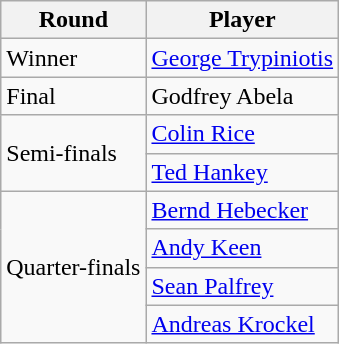<table class="wikitable">
<tr>
<th>Round</th>
<th>Player</th>
</tr>
<tr>
<td rowspan="1">Winner</td>
<td> <a href='#'>George Trypiniotis</a></td>
</tr>
<tr>
<td rowspan="1">Final</td>
<td> Godfrey Abela</td>
</tr>
<tr>
<td rowspan="2">Semi-finals</td>
<td> <a href='#'>Colin Rice</a></td>
</tr>
<tr>
<td> <a href='#'>Ted Hankey</a></td>
</tr>
<tr>
<td rowspan="4">Quarter-finals</td>
<td> <a href='#'>Bernd Hebecker</a></td>
</tr>
<tr>
<td> <a href='#'>Andy Keen</a></td>
</tr>
<tr>
<td> <a href='#'>Sean Palfrey</a></td>
</tr>
<tr>
<td> <a href='#'>Andreas Krockel</a></td>
</tr>
</table>
